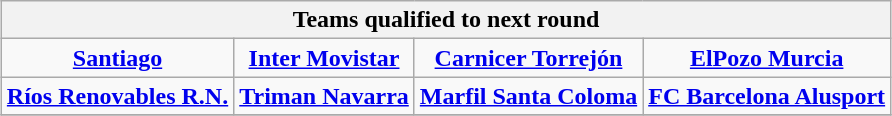<table class="wikitable" style="text-align: center; margin: 0 auto;">
<tr>
<th colspan="4">Teams qualified to next round</th>
</tr>
<tr>
<td><strong><a href='#'>Santiago</a></strong></td>
<td><strong><a href='#'>Inter Movistar</a></strong></td>
<td><strong><a href='#'>Carnicer Torrejón</a></strong></td>
<td><strong><a href='#'>ElPozo Murcia</a></strong></td>
</tr>
<tr>
<td><strong><a href='#'>Ríos Renovables R.N.</a></strong></td>
<td><strong><a href='#'>Triman Navarra</a></strong></td>
<td><strong><a href='#'>Marfil Santa Coloma</a></strong></td>
<td><strong><a href='#'>FC Barcelona Alusport</a></strong></td>
</tr>
<tr>
</tr>
</table>
